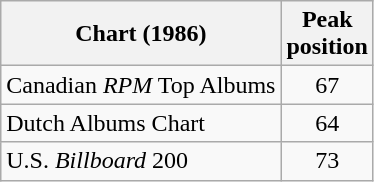<table class="wikitable sortable">
<tr>
<th>Chart (1986)</th>
<th>Peak<br>position</th>
</tr>
<tr>
<td align="left">Canadian <em>RPM</em> Top Albums</td>
<td style="text-align:center;">67</td>
</tr>
<tr>
<td align="left">Dutch Albums Chart</td>
<td style="text-align:center;">64</td>
</tr>
<tr>
<td align="left">U.S. <em>Billboard</em> 200</td>
<td style="text-align:center;">73</td>
</tr>
</table>
